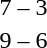<table style="text-align:center">
<tr>
<th width=200></th>
<th width=100></th>
<th width=200></th>
</tr>
<tr>
<td align=right><strong></strong></td>
<td>7 – 3</td>
<td align=left></td>
</tr>
<tr>
<td align=right><strong></strong></td>
<td>9 – 6</td>
<td align=left></td>
</tr>
</table>
